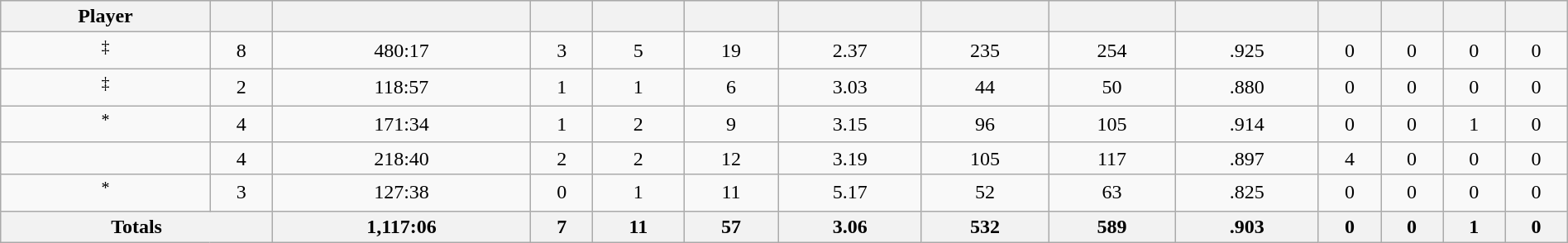<table class="wikitable sortable" style="width:100%;">
<tr style="text-align:center; background:#ddd;">
<th>Player</th>
<th></th>
<th></th>
<th></th>
<th></th>
<th></th>
<th></th>
<th></th>
<th></th>
<th></th>
<th></th>
<th></th>
<th></th>
<th></th>
</tr>
<tr align=center>
<td style=white-space:nowrap><sup>‡</sup></td>
<td>8</td>
<td>480:17</td>
<td>3</td>
<td>5</td>
<td>19</td>
<td>2.37</td>
<td>235</td>
<td>254</td>
<td>.925</td>
<td>0</td>
<td>0</td>
<td>0</td>
<td>0</td>
</tr>
<tr align=center>
<td style=white-space:nowrap><sup>‡</sup></td>
<td>2</td>
<td>118:57</td>
<td>1</td>
<td>1</td>
<td>6</td>
<td>3.03</td>
<td>44</td>
<td>50</td>
<td>.880</td>
<td>0</td>
<td>0</td>
<td>0</td>
<td>0</td>
</tr>
<tr align=center>
<td style=white-space:nowrap><sup>*</sup></td>
<td>4</td>
<td>171:34</td>
<td>1</td>
<td>2</td>
<td>9</td>
<td>3.15</td>
<td>96</td>
<td>105</td>
<td>.914</td>
<td>0</td>
<td>0</td>
<td>1</td>
<td>0</td>
</tr>
<tr align=center>
<td style=white-space:nowrap></td>
<td>4</td>
<td>218:40</td>
<td>2</td>
<td>2</td>
<td>12</td>
<td>3.19</td>
<td>105</td>
<td>117</td>
<td>.897</td>
<td>4</td>
<td>0</td>
<td>0</td>
<td>0</td>
</tr>
<tr align=center>
<td style=white-space:nowrap><sup>*</sup></td>
<td>3</td>
<td>127:38</td>
<td>0</td>
<td>1</td>
<td>11</td>
<td>5.17</td>
<td>52</td>
<td>63</td>
<td>.825</td>
<td>0</td>
<td>0</td>
<td>0</td>
<td>0</td>
</tr>
<tr class="unsortable">
<th colspan=2>Totals</th>
<th>1,117:06</th>
<th>7</th>
<th>11</th>
<th>57</th>
<th>3.06</th>
<th>532</th>
<th>589</th>
<th>.903</th>
<th>0</th>
<th>0</th>
<th>1</th>
<th>0</th>
</tr>
</table>
